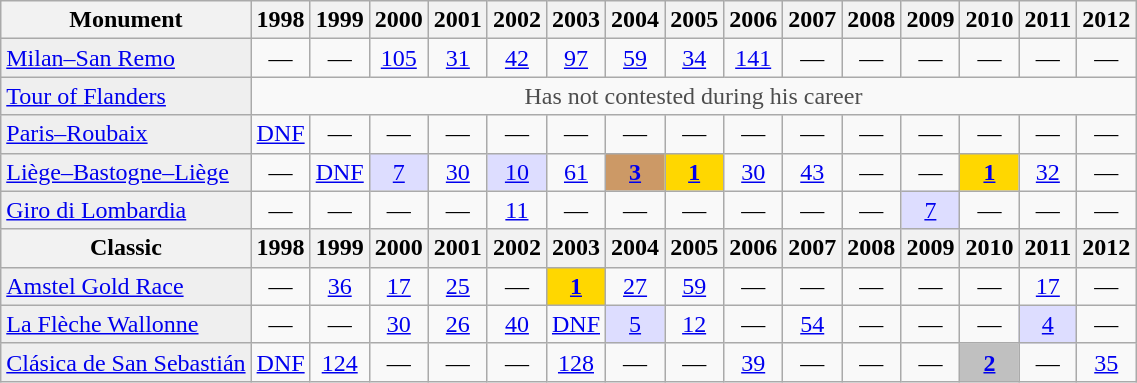<table class="wikitable">
<tr>
<th>Monument</th>
<th scope="col">1998</th>
<th scope="col">1999</th>
<th scope="col">2000</th>
<th scope="col">2001</th>
<th scope="col">2002</th>
<th scope="col">2003</th>
<th scope="col">2004</th>
<th scope="col">2005</th>
<th scope="col">2006</th>
<th scope="col">2007</th>
<th scope="col">2008</th>
<th scope="col">2009</th>
<th scope="col">2010</th>
<th scope="col">2011</th>
<th scope="col">2012</th>
</tr>
<tr style="text-align:center;">
<td style="text-align:left; background:#efefef;"><a href='#'>Milan–San Remo</a></td>
<td>—</td>
<td>—</td>
<td><a href='#'>105</a></td>
<td><a href='#'>31</a></td>
<td><a href='#'>42</a></td>
<td><a href='#'>97</a></td>
<td><a href='#'>59</a></td>
<td><a href='#'>34</a></td>
<td><a href='#'>141</a></td>
<td>—</td>
<td>—</td>
<td>—</td>
<td>—</td>
<td>—</td>
<td>—</td>
</tr>
<tr style="text-align:center;">
<td style="text-align:left; background:#efefef;"><a href='#'>Tour of Flanders</a></td>
<td style="color:#4d4d4d;" colspan=16>Has not contested during his career</td>
</tr>
<tr style="text-align:center;">
<td style="text-align:left; background:#efefef;"><a href='#'>Paris–Roubaix</a></td>
<td><a href='#'>DNF</a></td>
<td>—</td>
<td>—</td>
<td>—</td>
<td>—</td>
<td>—</td>
<td>—</td>
<td>—</td>
<td>—</td>
<td>—</td>
<td>—</td>
<td>—</td>
<td>—</td>
<td>—</td>
<td>—</td>
</tr>
<tr style="text-align:center;">
<td style="text-align:left; background:#efefef;"><a href='#'>Liège–Bastogne–Liège</a></td>
<td>—</td>
<td><a href='#'>DNF</a></td>
<td style="background:#ddf;"><a href='#'>7</a></td>
<td><a href='#'>30</a></td>
<td style="background:#ddf;"><a href='#'>10</a></td>
<td><a href='#'>61</a></td>
<td style="background:#cc9966;"><a href='#'><strong>3</strong></a></td>
<td style="background:gold;"><a href='#'><strong>1</strong></a></td>
<td><a href='#'>30</a></td>
<td><a href='#'>43</a></td>
<td>—</td>
<td>—</td>
<td style="background:gold;"><a href='#'><strong>1</strong></a></td>
<td><a href='#'>32</a></td>
<td>—</td>
</tr>
<tr style="text-align:center;">
<td style="text-align:left; background:#efefef;"><a href='#'>Giro di Lombardia</a></td>
<td>—</td>
<td>—</td>
<td>—</td>
<td>—</td>
<td><a href='#'>11</a></td>
<td>—</td>
<td>—</td>
<td>—</td>
<td>—</td>
<td>—</td>
<td>—</td>
<td style="background:#ddf;"><a href='#'>7</a></td>
<td>—</td>
<td>—</td>
<td>—</td>
</tr>
<tr>
<th>Classic</th>
<th scope="col">1998</th>
<th scope="col">1999</th>
<th scope="col">2000</th>
<th scope="col">2001</th>
<th scope="col">2002</th>
<th scope="col">2003</th>
<th scope="col">2004</th>
<th scope="col">2005</th>
<th scope="col">2006</th>
<th scope="col">2007</th>
<th scope="col">2008</th>
<th scope="col">2009</th>
<th scope="col">2010</th>
<th scope="col">2011</th>
<th scope="col">2012</th>
</tr>
<tr style="text-align:center;">
<td style="text-align:left; background:#efefef;"><a href='#'>Amstel Gold Race</a></td>
<td>—</td>
<td><a href='#'>36</a></td>
<td><a href='#'>17</a></td>
<td><a href='#'>25</a></td>
<td>—</td>
<td style="background:gold;"><a href='#'><strong>1</strong></a></td>
<td><a href='#'>27</a></td>
<td><a href='#'>59</a></td>
<td>—</td>
<td>—</td>
<td>—</td>
<td>—</td>
<td>—</td>
<td><a href='#'>17</a></td>
<td>—</td>
</tr>
<tr style="text-align:center;">
<td style="text-align:left; background:#efefef;"><a href='#'>La Flèche Wallonne</a></td>
<td>—</td>
<td>—</td>
<td><a href='#'>30</a></td>
<td><a href='#'>26</a></td>
<td><a href='#'>40</a></td>
<td><a href='#'>DNF</a></td>
<td style="background:#ddf;"><a href='#'>5</a></td>
<td><a href='#'>12</a></td>
<td>—</td>
<td><a href='#'>54</a></td>
<td>—</td>
<td>—</td>
<td>—</td>
<td style="background:#ddf;"><a href='#'>4</a></td>
<td>—</td>
</tr>
<tr style="text-align:center;">
<td style="text-align:left; background:#efefef;"><a href='#'>Clásica de San Sebastián</a></td>
<td><a href='#'>DNF</a></td>
<td><a href='#'>124</a></td>
<td>—</td>
<td>—</td>
<td>—</td>
<td><a href='#'>128</a></td>
<td>—</td>
<td>—</td>
<td><a href='#'>39</a></td>
<td>—</td>
<td>—</td>
<td>—</td>
<td style="background:#C0C0C0;"><a href='#'><strong>2</strong></a></td>
<td>—</td>
<td><a href='#'>35</a></td>
</tr>
</table>
